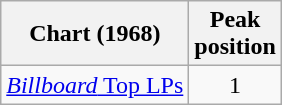<table class="wikitable">
<tr>
<th>Chart (1968)</th>
<th>Peak<br>position</th>
</tr>
<tr>
<td><a href='#'><em>Billboard</em> Top LPs</a></td>
<td align="center">1</td>
</tr>
</table>
